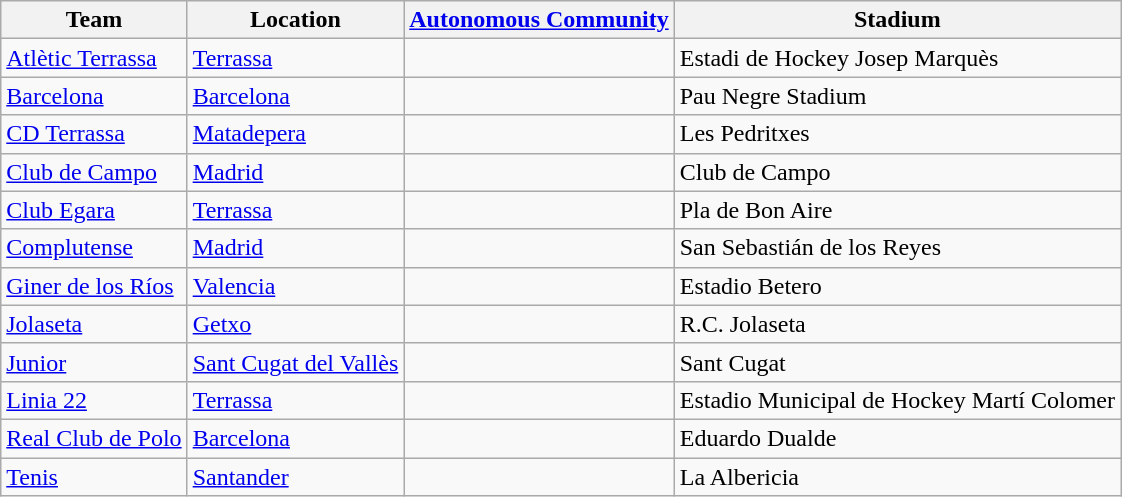<table class="wikitable sortable">
<tr>
<th>Team</th>
<th>Location</th>
<th><a href='#'>Autonomous Community</a></th>
<th>Stadium</th>
</tr>
<tr>
<td><a href='#'>Atlètic Terrassa</a></td>
<td><a href='#'>Terrassa</a></td>
<td></td>
<td>Estadi de Hockey Josep Marquès</td>
</tr>
<tr>
<td><a href='#'>Barcelona</a></td>
<td><a href='#'>Barcelona</a></td>
<td></td>
<td>Pau Negre Stadium</td>
</tr>
<tr>
<td><a href='#'>CD Terrassa</a></td>
<td><a href='#'>Matadepera</a></td>
<td></td>
<td>Les Pedritxes</td>
</tr>
<tr>
<td><a href='#'>Club de Campo</a></td>
<td><a href='#'>Madrid</a></td>
<td></td>
<td>Club de Campo</td>
</tr>
<tr>
<td><a href='#'>Club Egara</a></td>
<td><a href='#'>Terrassa</a></td>
<td></td>
<td>Pla de Bon Aire</td>
</tr>
<tr>
<td><a href='#'>Complutense</a></td>
<td><a href='#'>Madrid</a></td>
<td></td>
<td>San Sebastián de los Reyes</td>
</tr>
<tr>
<td><a href='#'>Giner de los Ríos</a></td>
<td><a href='#'>Valencia</a></td>
<td></td>
<td>Estadio Betero</td>
</tr>
<tr>
<td><a href='#'>Jolaseta</a></td>
<td><a href='#'>Getxo</a></td>
<td></td>
<td>R.C. Jolaseta</td>
</tr>
<tr>
<td><a href='#'>Junior</a></td>
<td><a href='#'>Sant Cugat del Vallès</a></td>
<td></td>
<td>Sant Cugat</td>
</tr>
<tr>
<td><a href='#'>Linia 22</a></td>
<td><a href='#'>Terrassa</a></td>
<td></td>
<td>Estadio Municipal de Hockey Martí Colomer</td>
</tr>
<tr>
<td><a href='#'>Real Club de Polo</a></td>
<td><a href='#'>Barcelona</a></td>
<td></td>
<td>Eduardo Dualde</td>
</tr>
<tr>
<td><a href='#'>Tenis</a></td>
<td><a href='#'>Santander</a></td>
<td></td>
<td>La Albericia</td>
</tr>
</table>
